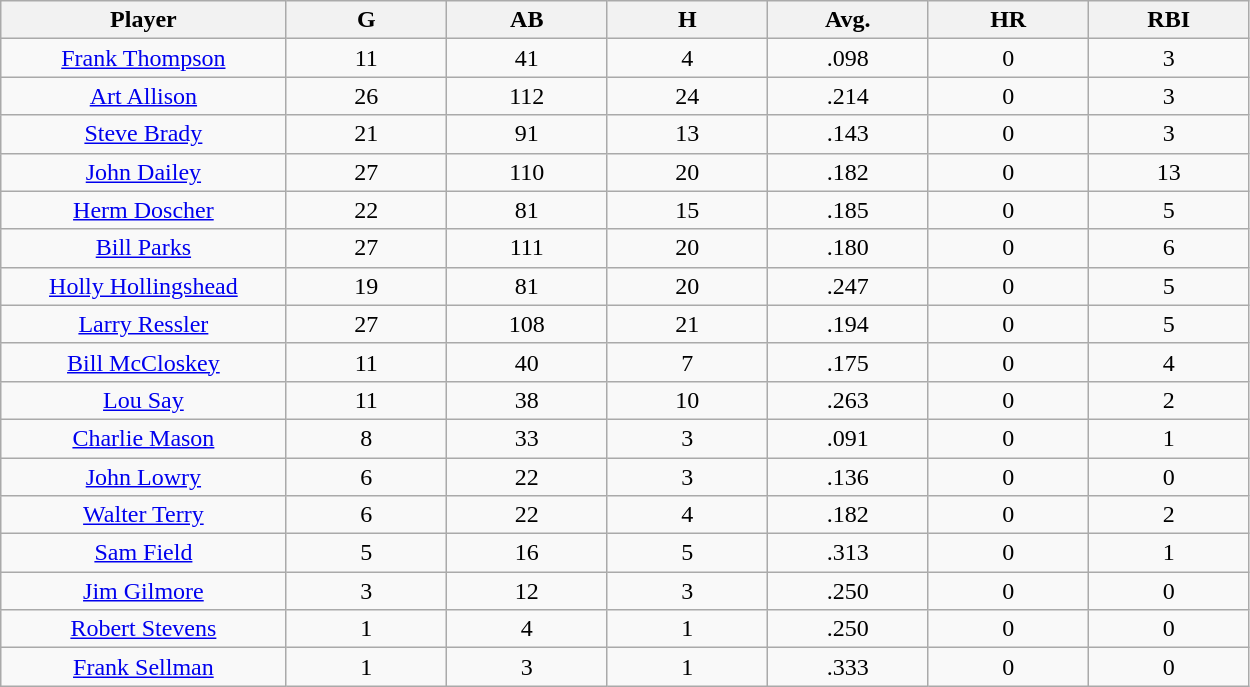<table class="wikitable sortable">
<tr>
<th bgcolor="#DDDDFF" width="16%">Player</th>
<th bgcolor="#DDDDFF" width="9%">G</th>
<th bgcolor="#DDDDFF" width="9%">AB</th>
<th bgcolor="#DDDDFF" width="9%">H</th>
<th bgcolor="#DDDDFF" width="9%">Avg.</th>
<th bgcolor="#DDDDFF" width="9%">HR</th>
<th bgcolor="#DDDDFF" width="9%">RBI</th>
</tr>
<tr align="center">
<td><a href='#'>Frank Thompson</a></td>
<td>11</td>
<td>41</td>
<td>4</td>
<td>.098</td>
<td>0</td>
<td>3</td>
</tr>
<tr align=center>
<td><a href='#'>Art Allison</a></td>
<td>26</td>
<td>112</td>
<td>24</td>
<td>.214</td>
<td>0</td>
<td>3</td>
</tr>
<tr align=center>
<td><a href='#'>Steve Brady</a></td>
<td>21</td>
<td>91</td>
<td>13</td>
<td>.143</td>
<td>0</td>
<td>3</td>
</tr>
<tr align=center>
<td><a href='#'>John Dailey</a></td>
<td>27</td>
<td>110</td>
<td>20</td>
<td>.182</td>
<td>0</td>
<td>13</td>
</tr>
<tr align=center>
<td><a href='#'>Herm Doscher</a></td>
<td>22</td>
<td>81</td>
<td>15</td>
<td>.185</td>
<td>0</td>
<td>5</td>
</tr>
<tr align=center>
<td><a href='#'>Bill Parks</a></td>
<td>27</td>
<td>111</td>
<td>20</td>
<td>.180</td>
<td>0</td>
<td>6</td>
</tr>
<tr align=center>
<td><a href='#'>Holly Hollingshead</a></td>
<td>19</td>
<td>81</td>
<td>20</td>
<td>.247</td>
<td>0</td>
<td>5</td>
</tr>
<tr align=center>
<td><a href='#'>Larry Ressler</a></td>
<td>27</td>
<td>108</td>
<td>21</td>
<td>.194</td>
<td>0</td>
<td>5</td>
</tr>
<tr align=center>
<td><a href='#'>Bill McCloskey</a></td>
<td>11</td>
<td>40</td>
<td>7</td>
<td>.175</td>
<td>0</td>
<td>4</td>
</tr>
<tr align=center>
<td><a href='#'>Lou Say</a></td>
<td>11</td>
<td>38</td>
<td>10</td>
<td>.263</td>
<td>0</td>
<td>2</td>
</tr>
<tr align=center>
<td><a href='#'>Charlie Mason</a></td>
<td>8</td>
<td>33</td>
<td>3</td>
<td>.091</td>
<td>0</td>
<td>1</td>
</tr>
<tr align=center>
<td><a href='#'>John Lowry</a></td>
<td>6</td>
<td>22</td>
<td>3</td>
<td>.136</td>
<td>0</td>
<td>0</td>
</tr>
<tr align=center>
<td><a href='#'>Walter Terry</a></td>
<td>6</td>
<td>22</td>
<td>4</td>
<td>.182</td>
<td>0</td>
<td>2</td>
</tr>
<tr align=center>
<td><a href='#'>Sam Field</a></td>
<td>5</td>
<td>16</td>
<td>5</td>
<td>.313</td>
<td>0</td>
<td>1</td>
</tr>
<tr align=center>
<td><a href='#'>Jim Gilmore</a></td>
<td>3</td>
<td>12</td>
<td>3</td>
<td>.250</td>
<td>0</td>
<td>0</td>
</tr>
<tr align=center>
<td><a href='#'>Robert Stevens</a></td>
<td>1</td>
<td>4</td>
<td>1</td>
<td>.250</td>
<td>0</td>
<td>0</td>
</tr>
<tr align=center>
<td><a href='#'>Frank Sellman</a></td>
<td>1</td>
<td>3</td>
<td>1</td>
<td>.333</td>
<td>0</td>
<td>0</td>
</tr>
</table>
